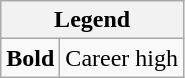<table class="wikitable mw-collapsible mw-collapsed">
<tr>
<th colspan="2">Legend</th>
</tr>
<tr>
<td><strong>Bold</strong></td>
<td>Career high</td>
</tr>
</table>
